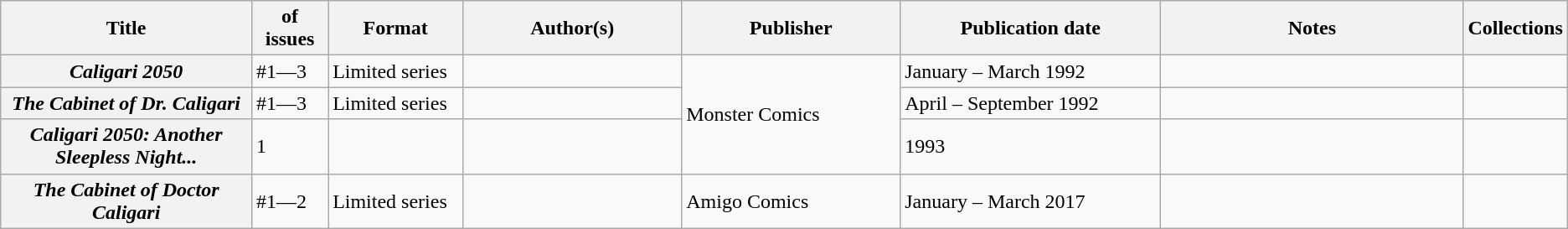<table class="wikitable">
<tr>
<th>Title</th>
<th style="width:40pt"> of issues</th>
<th style="width:75pt">Format</th>
<th style="width:125pt">Author(s)</th>
<th style="width:125pt">Publisher</th>
<th style="width:150pt">Publication date</th>
<th style="width:175pt">Notes</th>
<th>Collections</th>
</tr>
<tr>
<th><em>Caligari 2050</em></th>
<td>#1—3</td>
<td>Limited series</td>
<td></td>
<td rowspan="3">Monster Comics</td>
<td>January – March 1992</td>
<td></td>
<td></td>
</tr>
<tr>
<th><em>The Cabinet of Dr. Caligari</em></th>
<td>#1—3</td>
<td>Limited series</td>
<td></td>
<td>April – September 1992</td>
<td></td>
<td></td>
</tr>
<tr>
<th><em>Caligari 2050: Another Sleepless Night...</em></th>
<td>1</td>
<td></td>
<td></td>
<td>1993</td>
<td></td>
<td></td>
</tr>
<tr>
<th><em>The Cabinet of Doctor Caligari</em></th>
<td>#1—2</td>
<td>Limited series</td>
<td></td>
<td>Amigo Comics</td>
<td>January – March 2017</td>
<td></td>
<td></td>
</tr>
</table>
